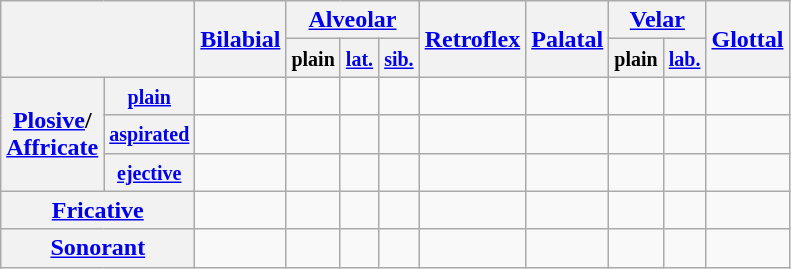<table class="wikitable" style="text-align: center;">
<tr>
<th colspan="2" rowspan="2"></th>
<th rowspan="2"><a href='#'>Bilabial</a></th>
<th colspan="3"><a href='#'>Alveolar</a></th>
<th rowspan="2"><a href='#'>Retroflex</a></th>
<th rowspan="2"><a href='#'>Palatal</a></th>
<th colspan="2"><a href='#'>Velar</a></th>
<th rowspan="2"><a href='#'>Glottal</a></th>
</tr>
<tr>
<th><small>plain</small></th>
<th><small><a href='#'>lat.</a></small></th>
<th><small><a href='#'>sib.</a></small></th>
<th><small>plain</small></th>
<th><small><a href='#'>lab.</a></small></th>
</tr>
<tr>
<th rowspan="3"><a href='#'>Plosive</a>/<br><a href='#'>Affricate</a></th>
<th><small><a href='#'>plain</a></small></th>
<td></td>
<td></td>
<td></td>
<td></td>
<td></td>
<td></td>
<td></td>
<td></td>
<td></td>
</tr>
<tr>
<th><small><a href='#'>aspirated</a></small></th>
<td></td>
<td></td>
<td></td>
<td></td>
<td></td>
<td></td>
<td></td>
<td></td>
<td></td>
</tr>
<tr>
<th><small><a href='#'>ejective</a></small></th>
<td></td>
<td></td>
<td></td>
<td></td>
<td></td>
<td></td>
<td></td>
<td></td>
<td></td>
</tr>
<tr>
<th colspan="2"><a href='#'>Fricative</a></th>
<td></td>
<td></td>
<td></td>
<td></td>
<td></td>
<td></td>
<td></td>
<td></td>
<td></td>
</tr>
<tr>
<th colspan="2"><a href='#'>Sonorant</a></th>
<td></td>
<td></td>
<td></td>
<td></td>
<td></td>
<td></td>
<td></td>
<td></td>
<td></td>
</tr>
</table>
